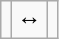<table class="wikitable">
<tr>
<td></td>
<td>↔</td>
<td></td>
</tr>
</table>
